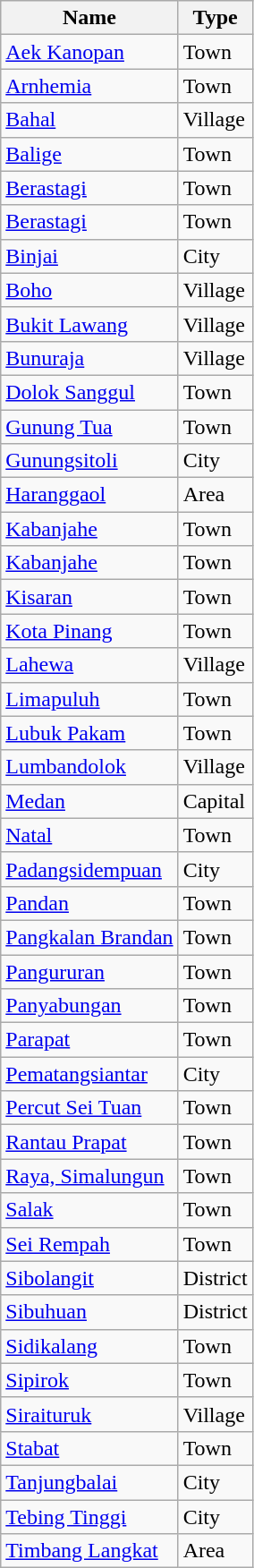<table class="wikitable sortable">
<tr>
<th>Name</th>
<th>Type</th>
</tr>
<tr>
<td><a href='#'>Aek Kanopan</a></td>
<td>Town</td>
</tr>
<tr>
<td><a href='#'>Arnhemia</a></td>
<td>Town</td>
</tr>
<tr>
<td><a href='#'>Bahal</a></td>
<td>Village</td>
</tr>
<tr>
<td><a href='#'>Balige</a></td>
<td>Town</td>
</tr>
<tr>
<td><a href='#'>Berastagi</a></td>
<td>Town</td>
</tr>
<tr>
<td><a href='#'>Berastagi</a></td>
<td>Town</td>
</tr>
<tr>
<td><a href='#'>Binjai</a></td>
<td>City</td>
</tr>
<tr>
<td><a href='#'>Boho</a></td>
<td>Village</td>
</tr>
<tr>
<td><a href='#'>Bukit Lawang</a></td>
<td>Village</td>
</tr>
<tr>
<td><a href='#'>Bunuraja</a></td>
<td>Village</td>
</tr>
<tr>
<td><a href='#'>Dolok Sanggul</a></td>
<td>Town</td>
</tr>
<tr>
<td><a href='#'>Gunung Tua</a></td>
<td>Town</td>
</tr>
<tr>
<td><a href='#'>Gunungsitoli</a></td>
<td>City</td>
</tr>
<tr>
<td><a href='#'>Haranggaol</a></td>
<td>Area</td>
</tr>
<tr>
<td><a href='#'>Kabanjahe</a></td>
<td>Town</td>
</tr>
<tr>
<td><a href='#'>Kabanjahe</a></td>
<td>Town</td>
</tr>
<tr>
<td><a href='#'>Kisaran</a></td>
<td>Town</td>
</tr>
<tr>
<td><a href='#'>Kota Pinang</a></td>
<td>Town</td>
</tr>
<tr>
<td><a href='#'>Lahewa</a></td>
<td>Village</td>
</tr>
<tr>
<td><a href='#'>Limapuluh</a></td>
<td>Town</td>
</tr>
<tr>
<td><a href='#'>Lubuk Pakam</a></td>
<td>Town</td>
</tr>
<tr>
<td><a href='#'>Lumbandolok</a></td>
<td>Village</td>
</tr>
<tr>
<td><a href='#'>Medan</a></td>
<td>Capital</td>
</tr>
<tr>
<td><a href='#'>Natal</a></td>
<td>Town</td>
</tr>
<tr>
<td><a href='#'>Padangsidempuan</a></td>
<td>City</td>
</tr>
<tr>
<td><a href='#'>Pandan</a></td>
<td>Town</td>
</tr>
<tr>
<td><a href='#'>Pangkalan Brandan</a></td>
<td>Town</td>
</tr>
<tr>
<td><a href='#'>Pangururan</a></td>
<td>Town</td>
</tr>
<tr>
<td><a href='#'>Panyabungan</a></td>
<td>Town</td>
</tr>
<tr>
<td><a href='#'>Parapat</a></td>
<td>Town</td>
</tr>
<tr>
<td><a href='#'>Pematangsiantar</a></td>
<td>City</td>
</tr>
<tr>
<td><a href='#'>Percut Sei Tuan</a></td>
<td>Town</td>
</tr>
<tr>
<td><a href='#'>Rantau Prapat</a></td>
<td>Town</td>
</tr>
<tr>
<td><a href='#'>Raya, Simalungun</a></td>
<td>Town</td>
</tr>
<tr>
<td><a href='#'>Salak</a></td>
<td>Town</td>
</tr>
<tr>
<td><a href='#'>Sei Rempah</a></td>
<td>Town</td>
</tr>
<tr>
<td><a href='#'>Sibolangit</a></td>
<td>District</td>
</tr>
<tr>
<td><a href='#'>Sibuhuan</a></td>
<td>District</td>
</tr>
<tr>
<td><a href='#'>Sidikalang</a></td>
<td>Town</td>
</tr>
<tr>
<td><a href='#'>Sipirok</a></td>
<td>Town</td>
</tr>
<tr>
<td><a href='#'>Siraituruk</a></td>
<td>Village</td>
</tr>
<tr>
<td><a href='#'>Stabat</a></td>
<td>Town</td>
</tr>
<tr>
<td><a href='#'>Tanjungbalai</a></td>
<td>City</td>
</tr>
<tr>
<td><a href='#'>Tebing Tinggi</a></td>
<td>City</td>
</tr>
<tr>
<td><a href='#'>Timbang Langkat</a></td>
<td>Area</td>
</tr>
</table>
